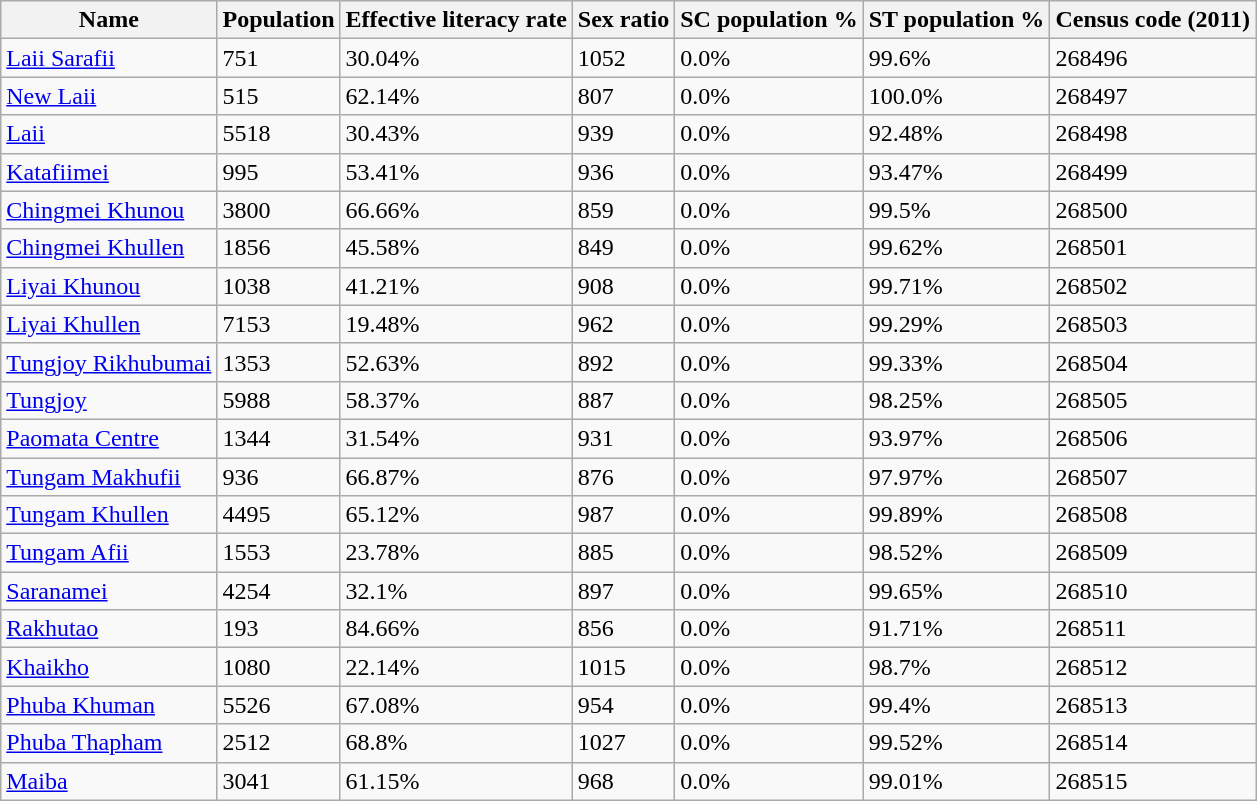<table class="wikitable sortable">
<tr>
<th>Name</th>
<th>Population</th>
<th>Effective literacy rate</th>
<th>Sex ratio</th>
<th>SC population %</th>
<th>ST population %</th>
<th>Census code (2011)</th>
</tr>
<tr>
<td><a href='#'>Laii Sarafii</a></td>
<td>751</td>
<td>30.04%</td>
<td>1052</td>
<td>0.0%</td>
<td>99.6%</td>
<td>268496</td>
</tr>
<tr>
<td><a href='#'>New Laii</a></td>
<td>515</td>
<td>62.14%</td>
<td>807</td>
<td>0.0%</td>
<td>100.0%</td>
<td>268497</td>
</tr>
<tr>
<td><a href='#'>Laii</a></td>
<td>5518</td>
<td>30.43%</td>
<td>939</td>
<td>0.0%</td>
<td>92.48%</td>
<td>268498</td>
</tr>
<tr>
<td><a href='#'>Katafiimei</a></td>
<td>995</td>
<td>53.41%</td>
<td>936</td>
<td>0.0%</td>
<td>93.47%</td>
<td>268499</td>
</tr>
<tr>
<td><a href='#'>Chingmei Khunou</a></td>
<td>3800</td>
<td>66.66%</td>
<td>859</td>
<td>0.0%</td>
<td>99.5%</td>
<td>268500</td>
</tr>
<tr>
<td><a href='#'>Chingmei Khullen</a></td>
<td>1856</td>
<td>45.58%</td>
<td>849</td>
<td>0.0%</td>
<td>99.62%</td>
<td>268501</td>
</tr>
<tr>
<td><a href='#'>Liyai Khunou</a></td>
<td>1038</td>
<td>41.21%</td>
<td>908</td>
<td>0.0%</td>
<td>99.71%</td>
<td>268502</td>
</tr>
<tr>
<td><a href='#'>Liyai Khullen</a></td>
<td>7153</td>
<td>19.48%</td>
<td>962</td>
<td>0.0%</td>
<td>99.29%</td>
<td>268503</td>
</tr>
<tr>
<td><a href='#'>Tungjoy Rikhubumai</a></td>
<td>1353</td>
<td>52.63%</td>
<td>892</td>
<td>0.0%</td>
<td>99.33%</td>
<td>268504</td>
</tr>
<tr>
<td><a href='#'>Tungjoy</a></td>
<td>5988</td>
<td>58.37%</td>
<td>887</td>
<td>0.0%</td>
<td>98.25%</td>
<td>268505</td>
</tr>
<tr>
<td><a href='#'>Paomata Centre</a></td>
<td>1344</td>
<td>31.54%</td>
<td>931</td>
<td>0.0%</td>
<td>93.97%</td>
<td>268506</td>
</tr>
<tr>
<td><a href='#'>Tungam Makhufii</a></td>
<td>936</td>
<td>66.87%</td>
<td>876</td>
<td>0.0%</td>
<td>97.97%</td>
<td>268507</td>
</tr>
<tr>
<td><a href='#'>Tungam Khullen</a></td>
<td>4495</td>
<td>65.12%</td>
<td>987</td>
<td>0.0%</td>
<td>99.89%</td>
<td>268508</td>
</tr>
<tr>
<td><a href='#'>Tungam Afii</a></td>
<td>1553</td>
<td>23.78%</td>
<td>885</td>
<td>0.0%</td>
<td>98.52%</td>
<td>268509</td>
</tr>
<tr>
<td><a href='#'>Saranamei</a></td>
<td>4254</td>
<td>32.1%</td>
<td>897</td>
<td>0.0%</td>
<td>99.65%</td>
<td>268510</td>
</tr>
<tr>
<td><a href='#'>Rakhutao</a></td>
<td>193</td>
<td>84.66%</td>
<td>856</td>
<td>0.0%</td>
<td>91.71%</td>
<td>268511</td>
</tr>
<tr>
<td><a href='#'>Khaikho</a></td>
<td>1080</td>
<td>22.14%</td>
<td>1015</td>
<td>0.0%</td>
<td>98.7%</td>
<td>268512</td>
</tr>
<tr>
<td><a href='#'>Phuba Khuman</a></td>
<td>5526</td>
<td>67.08%</td>
<td>954</td>
<td>0.0%</td>
<td>99.4%</td>
<td>268513</td>
</tr>
<tr>
<td><a href='#'>Phuba Thapham</a></td>
<td>2512</td>
<td>68.8%</td>
<td>1027</td>
<td>0.0%</td>
<td>99.52%</td>
<td>268514</td>
</tr>
<tr>
<td><a href='#'>Maiba</a></td>
<td>3041</td>
<td>61.15%</td>
<td>968</td>
<td>0.0%</td>
<td>99.01%</td>
<td>268515</td>
</tr>
</table>
